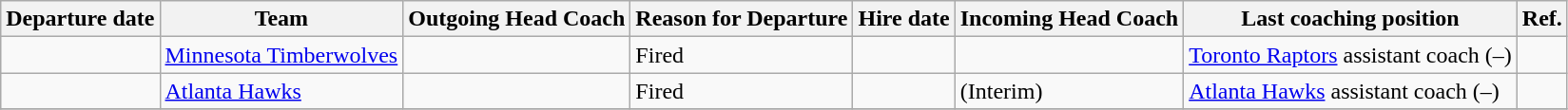<table class="wikitable sortable">
<tr>
<th>Departure date</th>
<th>Team</th>
<th>Outgoing Head Coach</th>
<th>Reason for Departure</th>
<th>Hire date</th>
<th>Incoming Head Coach</th>
<th class="unsortable">Last coaching position</th>
<th class="unsortable">Ref.</th>
</tr>
<tr>
<td align=center></td>
<td><a href='#'>Minnesota Timberwolves</a></td>
<td></td>
<td>Fired</td>
<td></td>
<td></td>
<td><a href='#'>Toronto Raptors</a> assistant coach (–)</td>
<td></td>
</tr>
<tr>
<td align=center></td>
<td><a href='#'>Atlanta Hawks</a></td>
<td></td>
<td>Fired</td>
<td></td>
<td> (Interim)</td>
<td><a href='#'>Atlanta Hawks</a> assistant coach (–)</td>
<td></td>
</tr>
<tr>
</tr>
</table>
